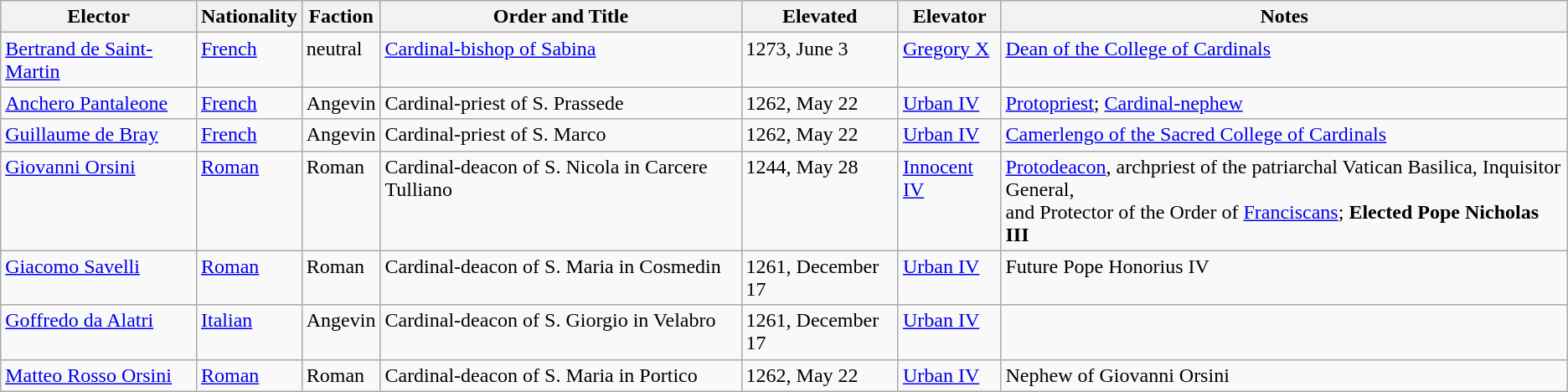<table class="wikitable sortable">
<tr>
<th width="*">Elector</th>
<th width="*">Nationality</th>
<th width="*">Faction</th>
<th width="*">Order and Title</th>
<th width="*">Elevated</th>
<th width="*">Elevator</th>
<th width="*">Notes</th>
</tr>
<tr valign="top">
<td><a href='#'>Bertrand de Saint-Martin</a></td>
<td><a href='#'>French</a></td>
<td>neutral</td>
<td><a href='#'>Cardinal-bishop of Sabina</a></td>
<td>1273, June 3</td>
<td><a href='#'>Gregory X</a></td>
<td><a href='#'>Dean of the College of Cardinals</a></td>
</tr>
<tr valign="top">
<td><a href='#'>Anchero Pantaleone</a></td>
<td><a href='#'>French</a></td>
<td>Angevin</td>
<td>Cardinal-priest of S. Prassede</td>
<td>1262, May 22</td>
<td><a href='#'>Urban IV</a></td>
<td><a href='#'>Protopriest</a>; <a href='#'>Cardinal-nephew</a></td>
</tr>
<tr valign="top">
<td><a href='#'>Guillaume de Bray</a></td>
<td><a href='#'>French</a></td>
<td>Angevin</td>
<td>Cardinal-priest of S. Marco</td>
<td>1262, May 22</td>
<td><a href='#'>Urban IV</a></td>
<td><a href='#'>Camerlengo of the Sacred College of Cardinals</a></td>
</tr>
<tr valign="top">
<td><a href='#'>Giovanni Orsini</a></td>
<td><a href='#'>Roman</a></td>
<td>Roman</td>
<td>Cardinal-deacon of S. Nicola in Carcere Tulliano</td>
<td>1244, May 28</td>
<td><a href='#'>Innocent IV</a></td>
<td><a href='#'>Protodeacon</a>, archpriest of the patriarchal Vatican Basilica, Inquisitor General,<br> and Protector of the Order of <a href='#'>Franciscans</a>; <strong>Elected Pope Nicholas III</strong></td>
</tr>
<tr valign="top">
<td><a href='#'>Giacomo Savelli</a></td>
<td><a href='#'>Roman</a></td>
<td>Roman</td>
<td>Cardinal-deacon of S. Maria in Cosmedin</td>
<td>1261, December 17</td>
<td><a href='#'>Urban IV</a></td>
<td>Future Pope Honorius IV</td>
</tr>
<tr valign="top">
<td><a href='#'>Goffredo da Alatri</a></td>
<td><a href='#'>Italian</a></td>
<td>Angevin</td>
<td>Cardinal-deacon of S. Giorgio in Velabro</td>
<td>1261, December 17</td>
<td><a href='#'>Urban IV</a></td>
<td></td>
</tr>
<tr valign="top">
<td><a href='#'>Matteo Rosso Orsini</a></td>
<td><a href='#'>Roman</a></td>
<td>Roman</td>
<td>Cardinal-deacon of S. Maria in Portico</td>
<td>1262, May 22</td>
<td><a href='#'>Urban IV</a></td>
<td>Nephew of Giovanni Orsini</td>
</tr>
</table>
